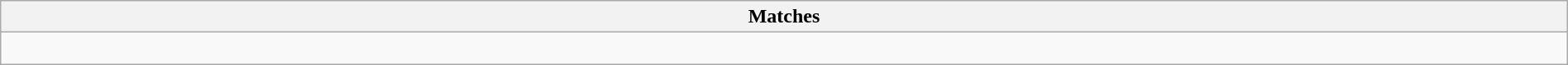<table class="wikitable collapsible collapsed" style="width:100%;">
<tr>
<th>Matches</th>
</tr>
<tr>
<td><br></td>
</tr>
</table>
